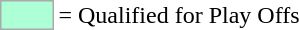<table>
<tr>
<td style="background-color:#ADFFD6; border:1px solid #aaaaaa; width:2em;"></td>
<td>= Qualified for Play Offs</td>
</tr>
</table>
